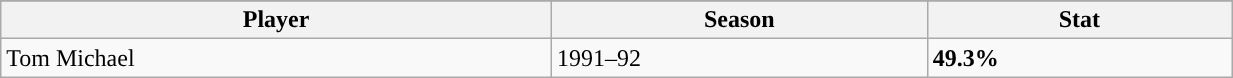<table class="wikitable sortable" style="text-align: left; width: 65%">
<tr>
</tr>
<tr>
<th>Player</th>
<th>Season</th>
<th>Stat</th>
</tr>
<tr>
<td>Tom Michael</td>
<td>1991–92</td>
<td><strong>49.3%</strong></td>
</tr>
</table>
